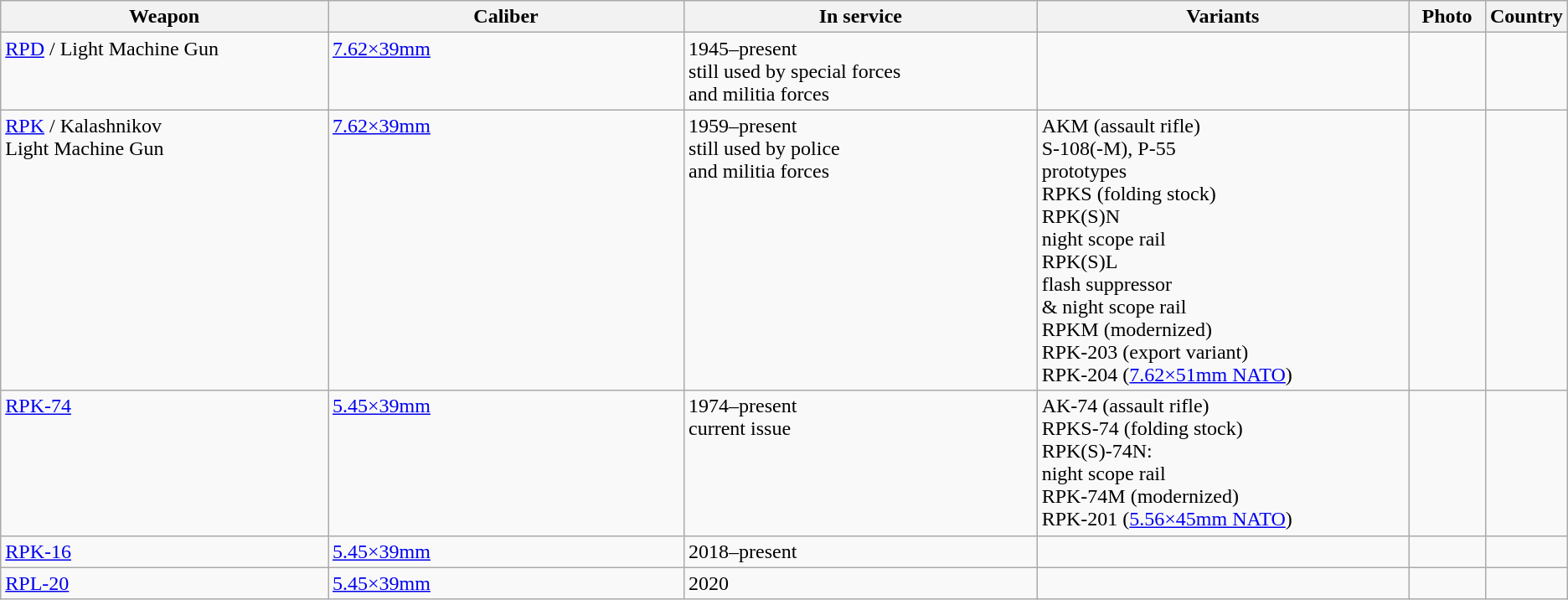<table class="wikitable">
<tr>
<th style="width:22%;", align=left>Weapon</th>
<th style="width:24%;", align=left>Caliber</th>
<th style="width:24%;", align=left>In service</th>
<th style="width:25%;", align=left>Variants</th>
<th style="width:29%;">Photo</th>
<th style="width:16%;", align=left>Country</th>
</tr>
<tr>
<td align=left, valign=top><a href='#'>RPD</a> / Light Machine Gun</td>
<td align=left, valign=top><a href='#'>7.62×39mm</a></td>
<td align=left, valign=top>1945–present<br>still used by special forces<br>and militia forces<br></td>
<td align=left, valign=top></td>
<td align=center></td>
<td></td>
</tr>
<tr>
<td align=left, valign=top><a href='#'>RPK</a> / Kalashnikov<br>Light Machine Gun</td>
<td align=left, valign=top><a href='#'>7.62×39mm</a></td>
<td align=left, valign=top>1959–present<br>still used by police<br>and militia forces</td>
<td align=left, valign=top>AKM (assault rifle)<br>S-108(-M), P-55<br>prototypes<br>RPKS (folding stock)<br>RPK(S)N<br>night scope rail<br>RPK(S)L<br>flash suppressor<br>& night scope rail<br>RPKM (modernized)<br>RPK-203 (export variant)<br>RPK-204 (<a href='#'>7.62×51mm NATO</a>)</td>
<td align=center></td>
<td></td>
</tr>
<tr>
<td align=left, valign=top><a href='#'>RPK-74</a></td>
<td align=left, valign=top><a href='#'>5.45×39mm</a></td>
<td align=left, valign=top>1974–present<br>current issue</td>
<td align=left, valign=top>AK-74 (assault rifle)<br>RPKS-74 (folding stock)<br>RPK(S)-74N:<br>night scope rail<br>RPK-74M (modernized)<br>RPK-201 (<a href='#'>5.56×45mm NATO</a>)</td>
<td align=center></td>
<td></td>
</tr>
<tr>
<td><a href='#'>RPK-16</a></td>
<td><a href='#'>5.45×39mm</a></td>
<td>2018–present</td>
<td></td>
<td></td>
<td></td>
</tr>
<tr>
<td><a href='#'>RPL-20</a></td>
<td><a href='#'>5.45×39mm</a></td>
<td>2020</td>
<td></td>
<td></td>
<td></td>
</tr>
</table>
